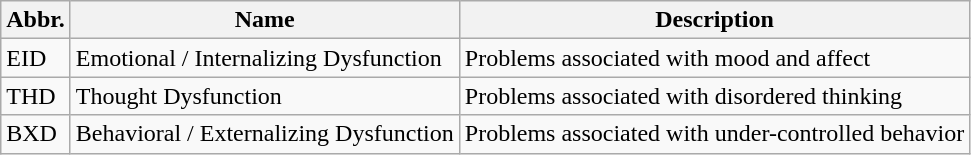<table class="wikitable">
<tr>
<th>Abbr.</th>
<th>Name</th>
<th>Description</th>
</tr>
<tr>
<td>EID</td>
<td>Emotional / Internalizing Dysfunction</td>
<td>Problems associated with mood and affect</td>
</tr>
<tr>
<td>THD</td>
<td>Thought Dysfunction</td>
<td>Problems associated with disordered thinking</td>
</tr>
<tr>
<td>BXD</td>
<td>Behavioral / Externalizing Dysfunction</td>
<td>Problems associated with under-controlled behavior</td>
</tr>
</table>
